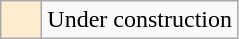<table class="wikitable">
<tr>
<td style="background:#ffebcd; width:20px;"></td>
<td>Under construction</td>
</tr>
</table>
